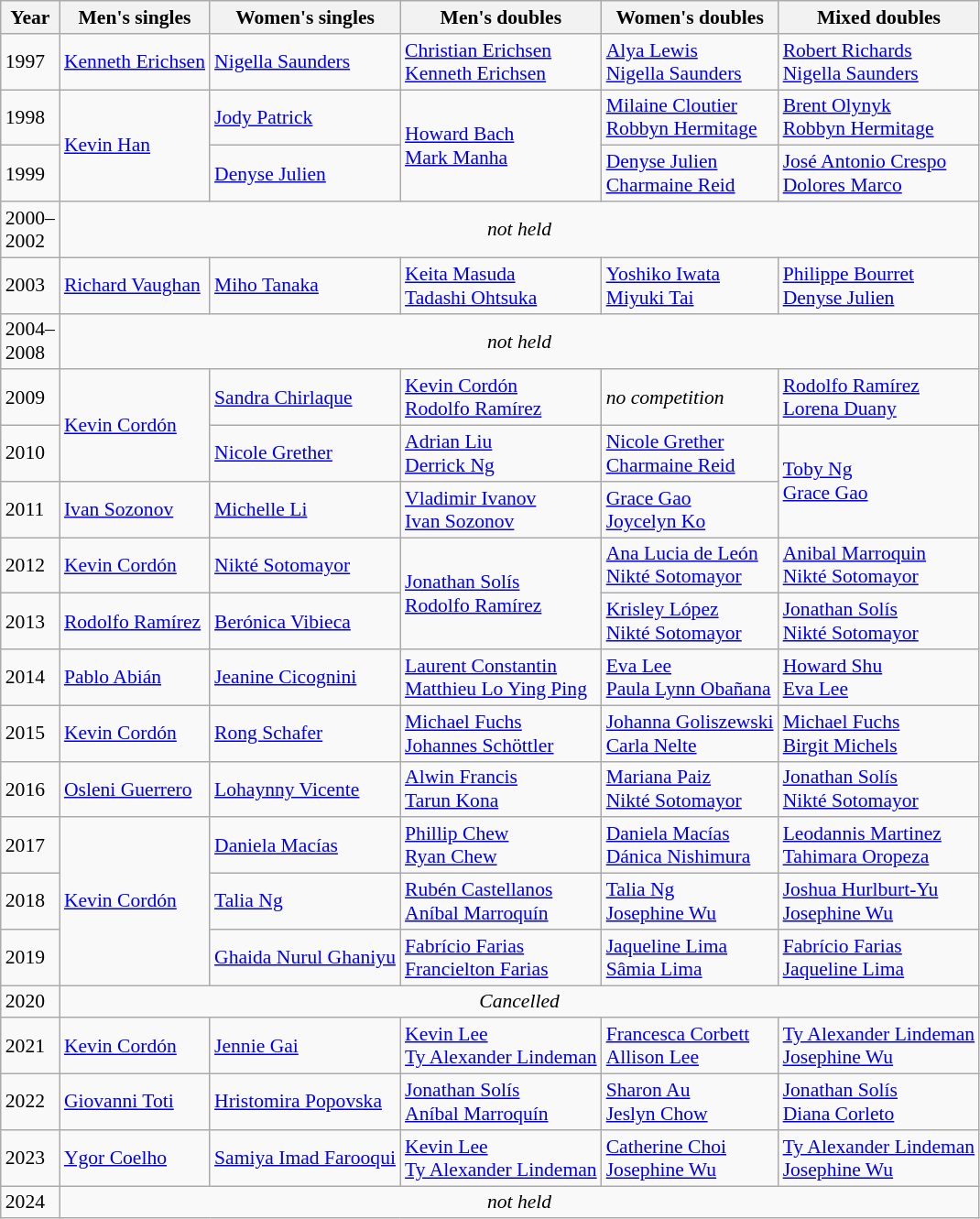<table class=wikitable style="font-size:90%;">
<tr>
<th>Year</th>
<th>Men's singles</th>
<th>Women's singles</th>
<th>Men's doubles</th>
<th>Women's doubles</th>
<th>Mixed doubles</th>
</tr>
<tr>
<td>1997</td>
<td> <a href='#'>Kenneth Erichsen</a></td>
<td> <a href='#'>Nigella Saunders</a></td>
<td> <a href='#'>Christian Erichsen</a><br> <a href='#'>Kenneth Erichsen</a></td>
<td> <a href='#'>Alya Lewis</a><br> <a href='#'>Nigella Saunders</a></td>
<td> <a href='#'>Robert Richards</a><br> <a href='#'>Nigella Saunders</a></td>
</tr>
<tr>
<td>1998</td>
<td rowspan=2> <a href='#'>Kevin Han</a></td>
<td> <a href='#'>Jody Patrick</a></td>
<td rowspan=2> <a href='#'>Howard Bach</a><br> <a href='#'>Mark Manha</a></td>
<td> <a href='#'>Milaine Cloutier</a><br> <a href='#'>Robbyn Hermitage</a></td>
<td> <a href='#'>Brent Olynyk</a><br> <a href='#'>Robbyn Hermitage</a></td>
</tr>
<tr>
<td>1999</td>
<td> <a href='#'>Denyse Julien</a></td>
<td> <a href='#'>Denyse Julien</a><br> <a href='#'>Charmaine Reid</a></td>
<td> <a href='#'>José Antonio Crespo</a><br> <a href='#'>Dolores Marco</a></td>
</tr>
<tr>
<td>2000–<br>2002</td>
<td align="center" colspan="5"><em>not held</em></td>
</tr>
<tr>
<td>2003</td>
<td> <a href='#'>Richard Vaughan</a></td>
<td> <a href='#'>Miho Tanaka</a></td>
<td> <a href='#'>Keita Masuda</a><br> <a href='#'>Tadashi Ohtsuka</a></td>
<td> <a href='#'>Yoshiko Iwata</a><br> <a href='#'>Miyuki Tai</a></td>
<td> <a href='#'>Philippe Bourret</a><br> <a href='#'>Denyse Julien</a></td>
</tr>
<tr>
<td>2004–<br>2008</td>
<td align="center" colspan="5"><em>not held</em></td>
</tr>
<tr>
<td>2009</td>
<td rowspan=2> <a href='#'>Kevin Cordón</a></td>
<td> <a href='#'>Sandra Chirlaque</a></td>
<td> <a href='#'>Kevin Cordón</a><br> <a href='#'>Rodolfo Ramírez</a></td>
<td><em>no competition</em></td>
<td> <a href='#'>Rodolfo Ramírez</a><br> <a href='#'>Lorena Duany</a></td>
</tr>
<tr>
<td>2010</td>
<td> <a href='#'>Nicole Grether</a></td>
<td> <a href='#'>Adrian Liu</a><br> <a href='#'>Derrick Ng</a></td>
<td> <a href='#'>Nicole Grether</a><br> <a href='#'>Charmaine Reid</a></td>
<td rowspan=2> <a href='#'>Toby Ng</a><br> <a href='#'>Grace Gao</a></td>
</tr>
<tr>
<td>2011</td>
<td> <a href='#'>Ivan Sozonov</a></td>
<td> <a href='#'>Michelle Li</a></td>
<td> <a href='#'>Vladimir Ivanov</a><br> <a href='#'>Ivan Sozonov</a></td>
<td> <a href='#'>Grace Gao</a><br> <a href='#'>Joycelyn Ko</a></td>
</tr>
<tr>
<td>2012</td>
<td> <a href='#'>Kevin Cordón</a></td>
<td> <a href='#'>Nikté Sotomayor</a></td>
<td rowspan=2> <a href='#'>Jonathan Solís</a><br> <a href='#'>Rodolfo Ramírez</a></td>
<td> <a href='#'>Ana Lucia de León</a><br> <a href='#'>Nikté Sotomayor</a></td>
<td> <a href='#'>Anibal Marroquin</a><br> <a href='#'>Nikté Sotomayor</a></td>
</tr>
<tr>
<td>2013</td>
<td> <a href='#'>Rodolfo Ramírez</a></td>
<td> <a href='#'>Berónica Vibieca</a></td>
<td> <a href='#'>Krisley López</a><br> <a href='#'>Nikté Sotomayor</a></td>
<td> <a href='#'>Jonathan Solís</a><br> <a href='#'>Nikté Sotomayor</a></td>
</tr>
<tr>
<td>2014</td>
<td> <a href='#'>Pablo Abián</a></td>
<td> <a href='#'>Jeanine Cicognini</a></td>
<td> <a href='#'>Laurent Constantin</a><br> <a href='#'>Matthieu Lo Ying Ping</a></td>
<td> <a href='#'>Eva Lee</a><br> <a href='#'>Paula Lynn Obañana</a></td>
<td> <a href='#'>Howard Shu</a><br> <a href='#'>Eva Lee</a></td>
</tr>
<tr>
<td>2015</td>
<td> <a href='#'>Kevin Cordón</a></td>
<td> <a href='#'>Rong Schafer</a></td>
<td> <a href='#'>Michael Fuchs</a><br> <a href='#'>Johannes Schöttler</a></td>
<td> <a href='#'>Johanna Goliszewski</a><br> <a href='#'>Carla Nelte</a></td>
<td> <a href='#'>Michael Fuchs</a><br> <a href='#'>Birgit Michels</a></td>
</tr>
<tr>
<td>2016</td>
<td> <a href='#'>Osleni Guerrero</a></td>
<td> <a href='#'>Lohaynny Vicente</a></td>
<td> <a href='#'>Alwin Francis</a><br> <a href='#'>Tarun Kona</a></td>
<td> <a href='#'>Mariana Paiz</a><br> <a href='#'>Nikté Sotomayor</a></td>
<td> <a href='#'>Jonathan Solís</a><br> <a href='#'>Nikté Sotomayor</a></td>
</tr>
<tr>
<td>2017</td>
<td rowspan=3> <a href='#'>Kevin Cordón</a></td>
<td> <a href='#'>Daniela Macías</a></td>
<td> <a href='#'>Phillip Chew</a><br> <a href='#'>Ryan Chew</a></td>
<td> <a href='#'>Daniela Macías</a><br> <a href='#'>Dánica Nishimura</a></td>
<td> <a href='#'>Leodannis Martinez</a><br> <a href='#'>Tahimara Oropeza</a></td>
</tr>
<tr>
<td>2018</td>
<td> <a href='#'>Talia Ng</a></td>
<td> <a href='#'>Rubén Castellanos</a><br> <a href='#'>Aníbal Marroquín</a></td>
<td> <a href='#'>Talia Ng</a><br> <a href='#'>Josephine Wu</a></td>
<td> <a href='#'>Joshua Hurlburt-Yu</a><br> <a href='#'>Josephine Wu</a></td>
</tr>
<tr>
<td>2019</td>
<td> <a href='#'>Ghaida Nurul Ghaniyu</a></td>
<td> <a href='#'>Fabrício Farias</a><br> <a href='#'>Francielton Farias</a></td>
<td> <a href='#'>Jaqueline Lima</a><br> <a href='#'>Sâmia Lima</a></td>
<td> <a href='#'>Fabrício Farias</a><br> <a href='#'>Jaqueline Lima</a></td>
</tr>
<tr>
<td>2020</td>
<td colspan="5" align="center"><em>Cancelled</em></td>
</tr>
<tr>
<td>2021</td>
<td> <a href='#'>Kevin Cordón</a></td>
<td> <a href='#'>Jennie Gai</a></td>
<td> <a href='#'>Kevin Lee</a><br> <a href='#'>Ty Alexander Lindeman</a></td>
<td> <a href='#'>Francesca Corbett</a><br> <a href='#'>Allison Lee</a></td>
<td> <a href='#'>Ty Alexander Lindeman</a><br> <a href='#'>Josephine Wu</a></td>
</tr>
<tr>
<td>2022</td>
<td> <a href='#'>Giovanni Toti</a></td>
<td> <a href='#'>Hristomira Popovska</a></td>
<td> <a href='#'>Jonathan Solís</a><br> <a href='#'>Aníbal Marroquín</a></td>
<td> <a href='#'>Sharon Au</a><br> <a href='#'>Jeslyn Chow</a></td>
<td> <a href='#'>Jonathan Solís</a><br> <a href='#'>Diana Corleto</a></td>
</tr>
<tr>
<td>2023</td>
<td> <a href='#'>Ygor Coelho</a></td>
<td> <a href='#'>Samiya Imad Farooqui</a></td>
<td> <a href='#'>Kevin Lee</a><br> <a href='#'>Ty Alexander Lindeman</a></td>
<td> <a href='#'>Catherine Choi</a><br> <a href='#'>Josephine Wu</a></td>
<td> <a href='#'>Ty Alexander Lindeman</a><br> <a href='#'>Josephine Wu</a></td>
</tr>
<tr>
<td>2024</td>
<td align="center" colspan="5"><em>not held</em></td>
</tr>
</table>
